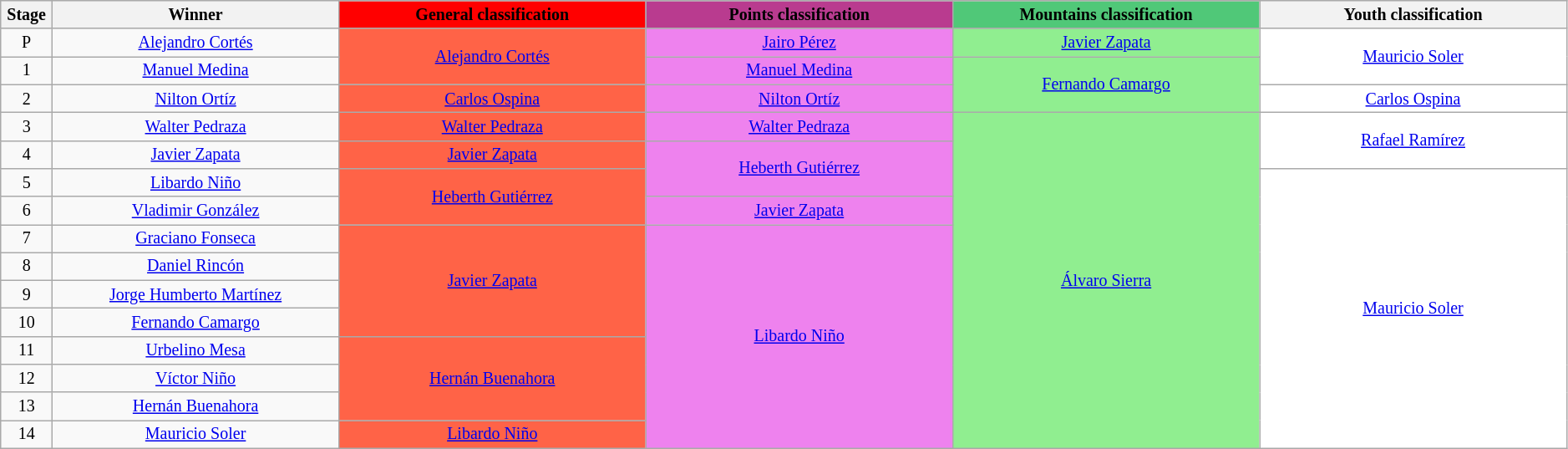<table class="wikitable" style="text-align: center; font-size:smaller;">
<tr style="background-color: #efefef;">
<th width="1%">Stage</th>
<th width="14%">Winner</th>
<th style="background:red;;" width="15%">General classification</th>
<th style="background:#B93B8F;" width="15%">Points classification</th>
<th style="background:#50C878;" width="15%">Mountains classification</th>
<th style="background:offwhite;" width="15%">Youth classification</th>
</tr>
<tr>
<td>P</td>
<td><a href='#'>Alejandro Cortés</a></td>
<td style="background:#FF6347;" rowspan="2"><a href='#'>Alejandro Cortés</a></td>
<td style="background:violet;" rowspan="1"><a href='#'>Jairo Pérez</a></td>
<td style="background:lightgreen;" rowspan="1"><a href='#'>Javier Zapata</a></td>
<td style="background:white;" rowspan="2"><a href='#'>Mauricio Soler</a></td>
</tr>
<tr>
<td>1</td>
<td><a href='#'>Manuel Medina</a></td>
<td style="background:violet;" rowspan="1"><a href='#'>Manuel Medina</a></td>
<td style="background:lightgreen;" rowspan="2"><a href='#'>Fernando Camargo</a></td>
</tr>
<tr>
<td>2</td>
<td><a href='#'>Nilton Ortíz</a></td>
<td style="background:#FF6347;" rowspan="1"><a href='#'>Carlos Ospina</a></td>
<td style="background:violet;" rowspan="1"><a href='#'>Nilton Ortíz</a></td>
<td style="background:white;" rowspan="1"><a href='#'>Carlos Ospina</a></td>
</tr>
<tr>
<td>3</td>
<td><a href='#'>Walter Pedraza</a></td>
<td style="background:#FF6347;" rowspan="1"><a href='#'>Walter Pedraza</a></td>
<td style="background:violet;" rowspan="1"><a href='#'>Walter Pedraza</a></td>
<td style="background:lightgreen;" rowspan="12"><a href='#'>Álvaro Sierra</a></td>
<td style="background:white;" rowspan="2"><a href='#'>Rafael Ramírez</a></td>
</tr>
<tr>
<td>4</td>
<td><a href='#'>Javier Zapata</a></td>
<td style="background:#FF6347;" rowspan="1"><a href='#'>Javier Zapata</a></td>
<td style="background:violet;" rowspan="2"><a href='#'>Heberth Gutiérrez</a></td>
</tr>
<tr>
<td>5</td>
<td><a href='#'>Libardo Niño</a></td>
<td style="background:#FF6347;" rowspan="2"><a href='#'>Heberth Gutiérrez</a></td>
<td style="background:white;" rowspan="10"><a href='#'>Mauricio Soler</a></td>
</tr>
<tr>
<td>6</td>
<td><a href='#'>Vladimir González</a></td>
<td style="background:violet;" rowspan="1"><a href='#'>Javier Zapata</a></td>
</tr>
<tr>
<td>7</td>
<td><a href='#'>Graciano Fonseca</a></td>
<td style="background:#FF6347;" rowspan="4"><a href='#'>Javier Zapata</a></td>
<td style="background:violet;" rowspan="8"><a href='#'>Libardo Niño</a></td>
</tr>
<tr>
<td>8</td>
<td><a href='#'>Daniel Rincón</a></td>
</tr>
<tr>
<td>9</td>
<td><a href='#'>Jorge Humberto Martínez</a></td>
</tr>
<tr>
<td>10</td>
<td><a href='#'>Fernando Camargo</a></td>
</tr>
<tr>
<td>11</td>
<td><a href='#'>Urbelino Mesa</a></td>
<td style="background:#FF6347;" rowspan="3"><a href='#'>Hernán Buenahora</a></td>
</tr>
<tr>
<td>12</td>
<td><a href='#'>Víctor Niño</a></td>
</tr>
<tr>
<td>13</td>
<td><a href='#'>Hernán Buenahora</a></td>
</tr>
<tr>
<td>14</td>
<td><a href='#'>Mauricio Soler</a></td>
<td style="background:#FF6347;" rowspan="1"><a href='#'>Libardo Niño</a></td>
</tr>
</table>
